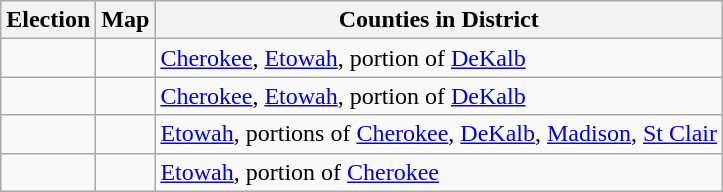<table class="wikitable">
<tr>
<th>Election</th>
<th>Map</th>
<th>Counties in District</th>
</tr>
<tr>
<td></td>
<td></td>
<td><a href='#'>Cherokee</a>, <a href='#'>Etowah</a>, portion of <a href='#'>DeKalb</a></td>
</tr>
<tr>
<td></td>
<td></td>
<td><a href='#'>Cherokee</a>, <a href='#'>Etowah</a>, portion of <a href='#'>DeKalb</a></td>
</tr>
<tr>
<td></td>
<td></td>
<td><a href='#'>Etowah</a>, portions of <a href='#'>Cherokee</a>, <a href='#'>DeKalb</a>, <a href='#'>Madison</a>, <a href='#'>St Clair</a></td>
</tr>
<tr>
<td></td>
<td></td>
<td><a href='#'>Etowah</a>, portion of <a href='#'>Cherokee</a></td>
</tr>
</table>
